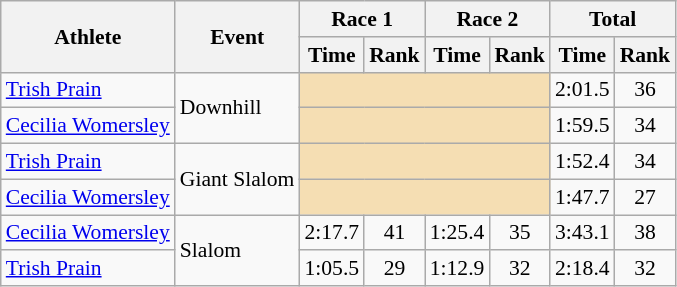<table class="wikitable" style="font-size:90%">
<tr>
<th rowspan="2">Athlete</th>
<th rowspan="2">Event</th>
<th colspan="2">Race 1</th>
<th colspan="2">Race 2</th>
<th colspan="2">Total</th>
</tr>
<tr>
<th>Time</th>
<th>Rank</th>
<th>Time</th>
<th>Rank</th>
<th>Time</th>
<th>Rank</th>
</tr>
<tr>
<td><a href='#'>Trish Prain</a></td>
<td rowspan="2">Downhill</td>
<td colspan="4" bgcolor="wheat"></td>
<td align="center">2:01.5</td>
<td align="center">36</td>
</tr>
<tr>
<td><a href='#'>Cecilia Womersley</a></td>
<td colspan="4" bgcolor="wheat"></td>
<td align="center">1:59.5</td>
<td align="center">34</td>
</tr>
<tr>
<td><a href='#'>Trish Prain</a></td>
<td rowspan="2">Giant Slalom</td>
<td colspan="4" bgcolor="wheat"></td>
<td align="center">1:52.4</td>
<td align="center">34</td>
</tr>
<tr>
<td><a href='#'>Cecilia Womersley</a></td>
<td colspan="4" bgcolor="wheat"></td>
<td align="center">1:47.7</td>
<td align="center">27</td>
</tr>
<tr>
<td><a href='#'>Cecilia Womersley</a></td>
<td rowspan="2">Slalom</td>
<td align="center">2:17.7</td>
<td align="center">41</td>
<td align="center">1:25.4</td>
<td align="center">35</td>
<td align="center">3:43.1</td>
<td align="center">38</td>
</tr>
<tr>
<td><a href='#'>Trish Prain</a></td>
<td align="center">1:05.5</td>
<td align="center">29</td>
<td align="center">1:12.9</td>
<td align="center">32</td>
<td align="center">2:18.4</td>
<td align="center">32</td>
</tr>
</table>
